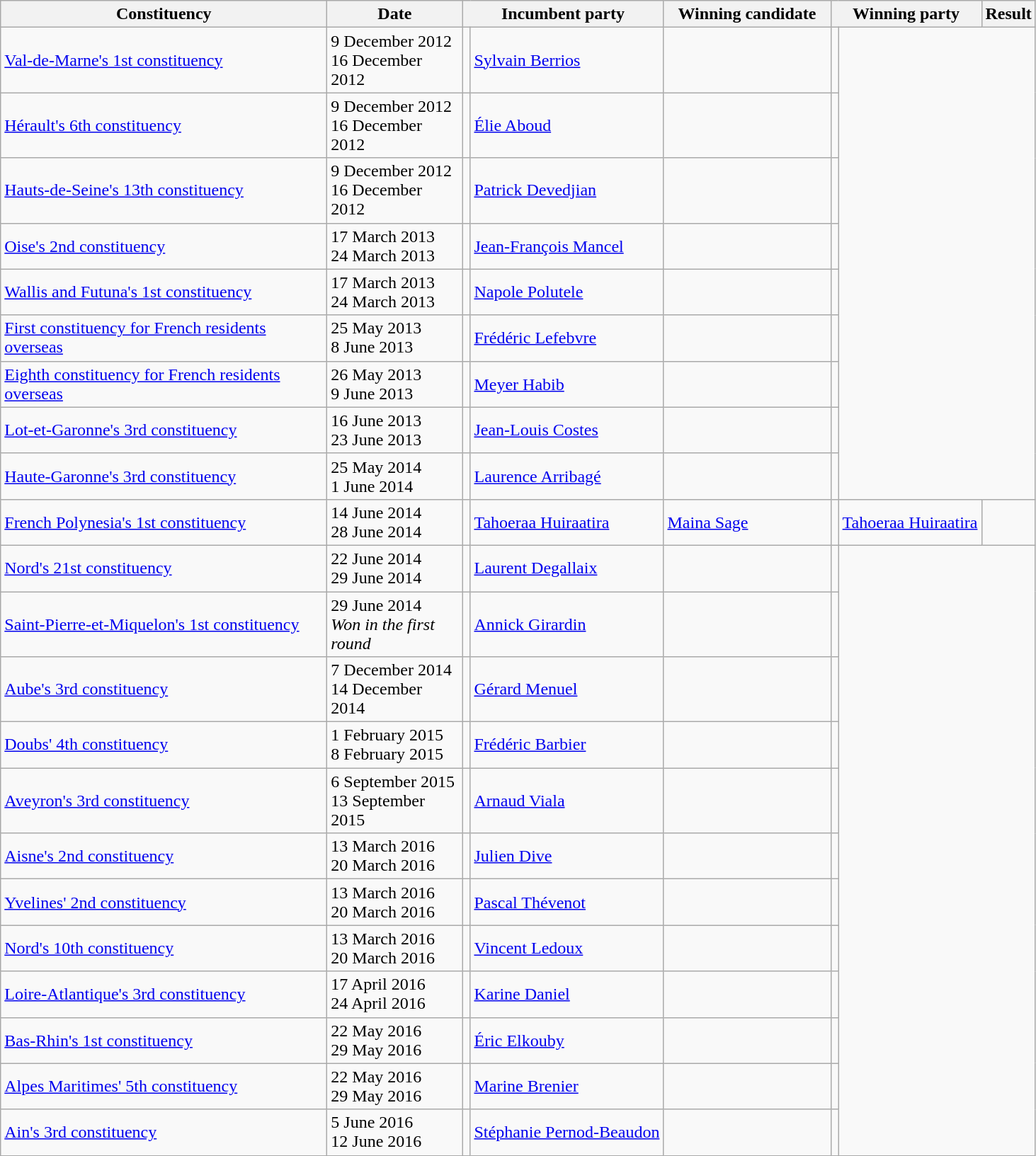<table class="wikitable sortable">
<tr>
<th width=300px>Constituency</th>
<th width=120px>Date</th>
<th width=120px colspan=2>Incumbent party</th>
<th width=150px>Winning candidate</th>
<th width=120px colspan=2>Winning party</th>
<th>Result</th>
</tr>
<tr>
<td><a href='#'>Val-de-Marne's 1st constituency</a></td>
<td>9 December 2012 <br> 16 December 2012</td>
<td></td>
<td><a href='#'>Sylvain Berrios</a></td>
<td></td>
<td></td>
</tr>
<tr>
<td><a href='#'>Hérault's 6th constituency</a></td>
<td>9 December 2012 <br> 16 December 2012</td>
<td></td>
<td><a href='#'>Élie Aboud</a></td>
<td></td>
<td></td>
</tr>
<tr>
<td><a href='#'>Hauts-de-Seine's 13th constituency</a></td>
<td>9 December 2012 <br> 16 December 2012</td>
<td></td>
<td><a href='#'>Patrick Devedjian</a></td>
<td></td>
<td></td>
</tr>
<tr>
<td><a href='#'>Oise's 2nd constituency</a></td>
<td>17 March 2013 <br> 24 March 2013</td>
<td></td>
<td><a href='#'>Jean-François Mancel</a></td>
<td></td>
<td></td>
</tr>
<tr>
<td><a href='#'>Wallis and Futuna's 1st constituency</a></td>
<td>17 March 2013 <br> 24 March 2013</td>
<td></td>
<td><a href='#'>Napole Polutele</a></td>
<td></td>
<td></td>
</tr>
<tr>
<td><a href='#'>First constituency for French residents overseas</a></td>
<td>25 May 2013 <br> 8 June 2013</td>
<td></td>
<td><a href='#'>Frédéric Lefebvre</a></td>
<td></td>
<td></td>
</tr>
<tr>
<td><a href='#'>Eighth constituency for French residents overseas</a></td>
<td>26 May 2013 <br> 9 June 2013</td>
<td></td>
<td><a href='#'>Meyer Habib</a></td>
<td></td>
<td></td>
</tr>
<tr>
<td><a href='#'>Lot-et-Garonne's 3rd constituency</a></td>
<td>16 June 2013 <br> 23 June 2013</td>
<td></td>
<td><a href='#'>Jean-Louis Costes</a></td>
<td></td>
<td></td>
</tr>
<tr>
<td><a href='#'>Haute-Garonne's 3rd constituency</a></td>
<td>25 May 2014 <br> 1 June 2014</td>
<td></td>
<td><a href='#'>Laurence Arribagé</a></td>
<td></td>
<td></td>
</tr>
<tr>
<td><a href='#'>French Polynesia's 1st constituency</a></td>
<td>14 June 2014 <br> 28 June 2014</td>
<td></td>
<td><a href='#'>Tahoeraa Huiraatira</a></td>
<td><a href='#'>Maina Sage</a></td>
<td></td>
<td><a href='#'>Tahoeraa Huiraatira</a></td>
<td></td>
</tr>
<tr>
<td><a href='#'>Nord's 21st constituency</a></td>
<td>22 June 2014 <br> 29 June 2014</td>
<td></td>
<td><a href='#'>Laurent Degallaix</a></td>
<td></td>
<td></td>
</tr>
<tr>
<td><a href='#'>Saint-Pierre-et-Miquelon's 1st constituency</a></td>
<td>29 June 2014 <br> <em>Won in the first round</em></td>
<td></td>
<td><a href='#'>Annick Girardin</a></td>
<td></td>
<td></td>
</tr>
<tr>
<td><a href='#'>Aube's 3rd constituency</a></td>
<td>7 December 2014 <br> 14 December 2014</td>
<td></td>
<td><a href='#'>Gérard Menuel</a></td>
<td></td>
<td></td>
</tr>
<tr>
<td><a href='#'>Doubs' 4th constituency</a></td>
<td>1 February 2015 <br> 8 February 2015</td>
<td></td>
<td><a href='#'>Frédéric Barbier</a></td>
<td></td>
<td></td>
</tr>
<tr>
<td><a href='#'>Aveyron's 3rd constituency</a></td>
<td>6 September 2015 <br> 13 September 2015</td>
<td></td>
<td><a href='#'>Arnaud Viala</a></td>
<td></td>
<td></td>
</tr>
<tr>
<td><a href='#'>Aisne's 2nd constituency</a></td>
<td>13 March 2016 <br> 20 March 2016</td>
<td></td>
<td><a href='#'>Julien Dive</a></td>
<td></td>
<td></td>
</tr>
<tr>
<td><a href='#'>Yvelines' 2nd constituency</a></td>
<td>13 March 2016 <br> 20 March 2016</td>
<td></td>
<td><a href='#'>Pascal Thévenot</a></td>
<td></td>
<td></td>
</tr>
<tr>
<td><a href='#'>Nord's 10th constituency</a></td>
<td>13 March 2016 <br> 20 March 2016</td>
<td></td>
<td><a href='#'>Vincent Ledoux</a></td>
<td></td>
<td></td>
</tr>
<tr>
<td><a href='#'>Loire-Atlantique's 3rd constituency</a></td>
<td>17 April 2016 <br> 24 April 2016</td>
<td></td>
<td><a href='#'>Karine Daniel</a></td>
<td></td>
<td></td>
</tr>
<tr>
<td><a href='#'>Bas-Rhin's 1st constituency</a></td>
<td>22 May 2016 <br> 29 May 2016</td>
<td></td>
<td><a href='#'>Éric Elkouby</a></td>
<td></td>
<td></td>
</tr>
<tr>
<td><a href='#'>Alpes Maritimes' 5th constituency</a></td>
<td>22 May 2016 <br> 29 May 2016</td>
<td></td>
<td><a href='#'>Marine Brenier</a></td>
<td></td>
<td></td>
</tr>
<tr>
<td><a href='#'>Ain's 3rd constituency</a></td>
<td>5 June 2016 <br> 12 June 2016</td>
<td></td>
<td><a href='#'>Stéphanie Pernod-Beaudon</a></td>
<td></td>
<td></td>
</tr>
</table>
